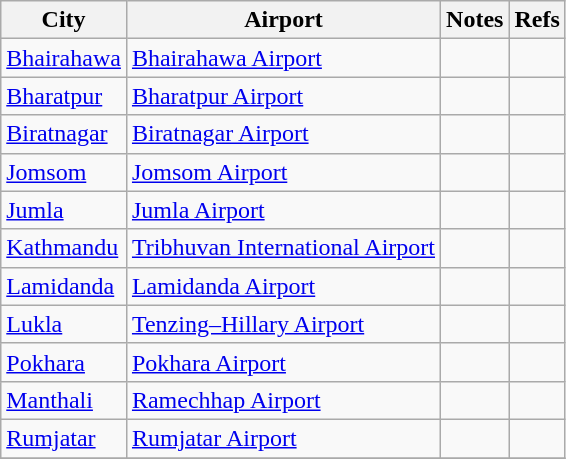<table class="wikitable sortable">
<tr>
<th>City</th>
<th>Airport</th>
<th>Notes</th>
<th class="unsortable">Refs</th>
</tr>
<tr>
<td><a href='#'>Bhairahawa</a></td>
<td><a href='#'>Bhairahawa Airport</a></td>
<td></td>
<td></td>
</tr>
<tr>
<td><a href='#'>Bharatpur</a></td>
<td><a href='#'>Bharatpur Airport</a></td>
<td></td>
<td></td>
</tr>
<tr>
<td><a href='#'>Biratnagar</a></td>
<td><a href='#'>Biratnagar Airport</a></td>
<td></td>
<td></td>
</tr>
<tr>
<td><a href='#'>Jomsom</a></td>
<td><a href='#'>Jomsom Airport</a></td>
<td></td>
<td></td>
</tr>
<tr>
<td><a href='#'>Jumla</a></td>
<td><a href='#'>Jumla Airport</a></td>
<td></td>
<td></td>
</tr>
<tr>
<td><a href='#'>Kathmandu</a></td>
<td><a href='#'>Tribhuvan International Airport</a></td>
<td></td>
<td></td>
</tr>
<tr>
<td><a href='#'>Lamidanda</a></td>
<td><a href='#'>Lamidanda Airport</a></td>
<td></td>
<td></td>
</tr>
<tr>
<td><a href='#'>Lukla</a></td>
<td><a href='#'>Tenzing–Hillary Airport</a></td>
<td></td>
<td></td>
</tr>
<tr>
<td><a href='#'>Pokhara</a></td>
<td><a href='#'>Pokhara Airport</a></td>
<td></td>
<td></td>
</tr>
<tr>
<td><a href='#'>Manthali</a></td>
<td><a href='#'>Ramechhap Airport</a></td>
<td></td>
<td></td>
</tr>
<tr>
<td><a href='#'>Rumjatar</a></td>
<td><a href='#'>Rumjatar Airport</a></td>
<td></td>
<td></td>
</tr>
<tr>
</tr>
</table>
